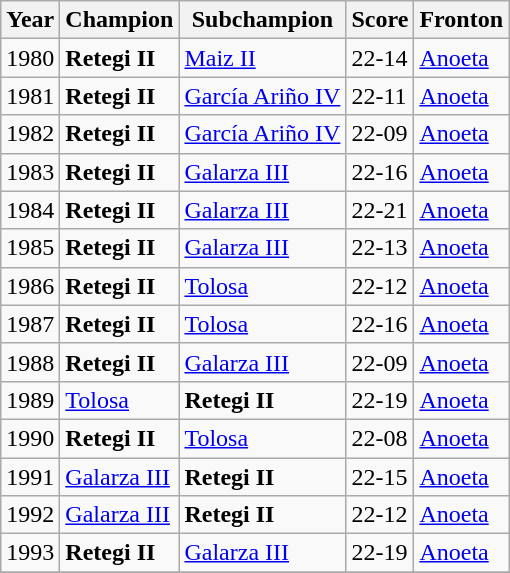<table class="wikitable">
<tr>
<th>Year</th>
<th>Champion</th>
<th>Subchampion</th>
<th>Score</th>
<th>Fronton</th>
</tr>
<tr>
<td>1980</td>
<td><strong>Retegi II</strong></td>
<td><a href='#'>Maiz II</a></td>
<td>22-14</td>
<td><a href='#'>Anoeta</a></td>
</tr>
<tr>
<td>1981</td>
<td><strong>Retegi II</strong></td>
<td><a href='#'>García Ariño IV</a></td>
<td>22-11</td>
<td><a href='#'>Anoeta</a></td>
</tr>
<tr>
<td>1982</td>
<td><strong>Retegi II</strong></td>
<td><a href='#'>García Ariño IV</a></td>
<td>22-09</td>
<td><a href='#'>Anoeta</a></td>
</tr>
<tr>
<td>1983</td>
<td><strong>Retegi II</strong></td>
<td><a href='#'>Galarza III</a></td>
<td>22-16</td>
<td><a href='#'>Anoeta</a></td>
</tr>
<tr>
<td>1984</td>
<td><strong>Retegi II</strong></td>
<td><a href='#'>Galarza III</a></td>
<td>22-21</td>
<td><a href='#'>Anoeta</a></td>
</tr>
<tr>
<td>1985</td>
<td><strong>Retegi II</strong></td>
<td><a href='#'>Galarza III</a></td>
<td>22-13</td>
<td><a href='#'>Anoeta</a></td>
</tr>
<tr>
<td>1986</td>
<td><strong>Retegi II</strong></td>
<td><a href='#'>Tolosa</a></td>
<td>22-12</td>
<td><a href='#'>Anoeta</a></td>
</tr>
<tr>
<td>1987</td>
<td><strong>Retegi II</strong></td>
<td><a href='#'>Tolosa</a></td>
<td>22-16</td>
<td><a href='#'>Anoeta</a></td>
</tr>
<tr>
<td>1988</td>
<td><strong>Retegi II</strong></td>
<td><a href='#'>Galarza III</a></td>
<td>22-09</td>
<td><a href='#'>Anoeta</a></td>
</tr>
<tr>
<td>1989</td>
<td><a href='#'>Tolosa</a></td>
<td><strong>Retegi II</strong></td>
<td>22-19</td>
<td><a href='#'>Anoeta</a></td>
</tr>
<tr>
<td>1990</td>
<td><strong>Retegi II</strong></td>
<td><a href='#'>Tolosa</a></td>
<td>22-08</td>
<td><a href='#'>Anoeta</a></td>
</tr>
<tr>
<td>1991</td>
<td><a href='#'>Galarza III</a></td>
<td><strong>Retegi II</strong></td>
<td>22-15</td>
<td><a href='#'>Anoeta</a></td>
</tr>
<tr>
<td>1992</td>
<td><a href='#'>Galarza III</a></td>
<td><strong>Retegi II</strong></td>
<td>22-12</td>
<td><a href='#'>Anoeta</a></td>
</tr>
<tr>
<td>1993</td>
<td><strong>Retegi II</strong></td>
<td><a href='#'>Galarza III</a></td>
<td>22-19</td>
<td><a href='#'>Anoeta</a></td>
</tr>
<tr>
</tr>
</table>
